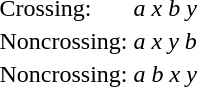<table>
<tr>
<td>Crossing:</td>
<td><em>a x b y</em></td>
</tr>
<tr>
<td>Noncrossing:</td>
<td><em>a x y b</em></td>
</tr>
<tr>
<td>Noncrossing:</td>
<td><em>a b x y</em></td>
</tr>
</table>
